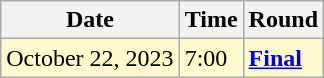<table class="wikitable">
<tr>
<th>Date</th>
<th>Time</th>
<th>Round</th>
</tr>
<tr style=background:lemonchiffon>
<td>October 22, 2023</td>
<td>7:00</td>
<td><strong><a href='#'>Final</a></strong></td>
</tr>
</table>
